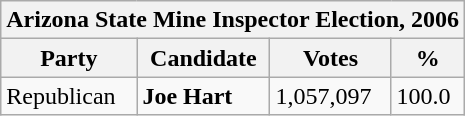<table class="wikitable">
<tr>
<th colspan="4">Arizona State Mine Inspector Election, 2006</th>
</tr>
<tr>
<th>Party</th>
<th>Candidate</th>
<th>Votes</th>
<th>%</th>
</tr>
<tr>
<td>Republican</td>
<td><strong>Joe Hart</strong></td>
<td>1,057,097</td>
<td>100.0</td>
</tr>
</table>
